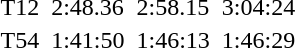<table>
<tr>
<td>T12<br></td>
<td></td>
<td>2:48.36 <strong></strong></td>
<td></td>
<td>2:58.15</td>
<td></td>
<td>3:04:24</td>
</tr>
<tr>
<td>T54<br></td>
<td></td>
<td>1:41:50</td>
<td></td>
<td>1:46:13</td>
<td></td>
<td>1:46:29</td>
</tr>
</table>
